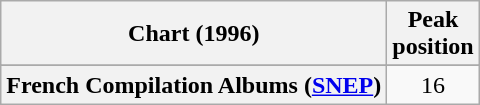<table class="wikitable sortable plainrowheaders" style="text-align:center">
<tr>
<th scope="col">Chart (1996)</th>
<th scope="col">Peak<br>position</th>
</tr>
<tr>
</tr>
<tr>
<th scope="row">French Compilation Albums (<a href='#'>SNEP</a>)</th>
<td>16</td>
</tr>
</table>
